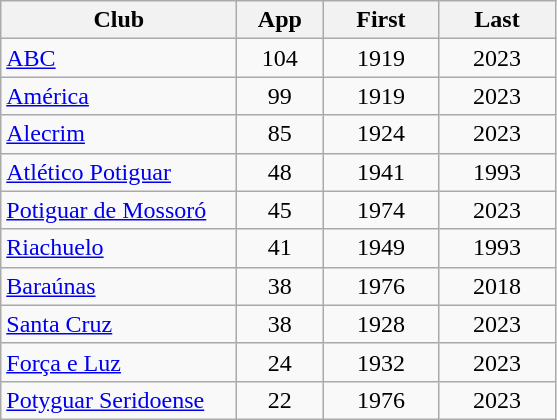<table class="wikitable sortable">
<tr>
<th width=150px>Club</th>
<th width=50px>App</th>
<th width=70px>First</th>
<th width=70px>Last</th>
</tr>
<tr>
<td><a href='#'>ABC</a></td>
<td align=center>104</td>
<td align=center>1919</td>
<td align=center>2023</td>
</tr>
<tr>
<td><a href='#'>América</a></td>
<td align=center>99</td>
<td align=center>1919</td>
<td align=center>2023</td>
</tr>
<tr>
<td><a href='#'>Alecrim</a></td>
<td align=center>85</td>
<td align=center>1924</td>
<td align=center>2023</td>
</tr>
<tr>
<td><a href='#'>Atlético Potiguar</a></td>
<td align=center>48</td>
<td align=center>1941</td>
<td align=center>1993</td>
</tr>
<tr>
<td><a href='#'>Potiguar de Mossoró</a></td>
<td align=center>45</td>
<td align=center>1974</td>
<td align=center>2023</td>
</tr>
<tr>
<td><a href='#'>Riachuelo</a></td>
<td align=center>41</td>
<td align=center>1949</td>
<td align=center>1993</td>
</tr>
<tr>
<td><a href='#'>Baraúnas</a></td>
<td align=center>38</td>
<td align=center>1976</td>
<td align=center>2018</td>
</tr>
<tr>
<td><a href='#'>Santa Cruz</a></td>
<td align=center>38</td>
<td align=center>1928</td>
<td align=center>2023</td>
</tr>
<tr>
<td><a href='#'>Força e Luz</a></td>
<td align=center>24</td>
<td align=center>1932</td>
<td align=center>2023</td>
</tr>
<tr>
<td><a href='#'>Potyguar Seridoense</a></td>
<td align=center>22</td>
<td align=center>1976</td>
<td align=center>2023</td>
</tr>
</table>
